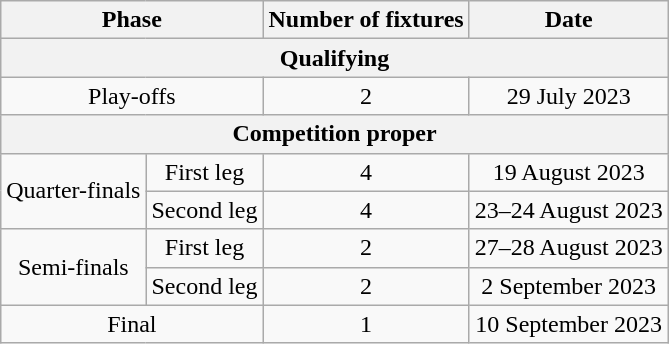<table class="wikitable">
<tr>
<th colspan="2">Phase</th>
<th><strong>Number of fixtures</strong></th>
<th>Date</th>
</tr>
<tr>
<th colspan="4">Qualifying</th>
</tr>
<tr>
<td colspan="2" style="text-align:center">Play-offs</td>
<td style="text-align:center">2</td>
<td style="text-align:center">29 July 2023</td>
</tr>
<tr>
<th colspan="4">Competition proper</th>
</tr>
<tr>
<td rowspan="2" align="center">Quarter-finals</td>
<td style="text-align:center">First leg</td>
<td style="text-align:center">4</td>
<td style="text-align:center">19 August 2023</td>
</tr>
<tr>
<td style="text-align:center">Second leg</td>
<td style="text-align:center">4</td>
<td style="text-align:center">23–24 August 2023</td>
</tr>
<tr>
<td rowspan="2" style="text-align:center">Semi-finals</td>
<td style="text-align:center">First leg</td>
<td style="text-align:center">2</td>
<td style="text-align:center">27–28 August 2023</td>
</tr>
<tr>
<td style="text-align:center">Second leg</td>
<td style="text-align:center">2</td>
<td style="text-align:center">2 September 2023</td>
</tr>
<tr>
<td colspan="2" style="text-align:center">Final</td>
<td style="text-align:center">1</td>
<td style="text-align:center">10 September 2023</td>
</tr>
</table>
